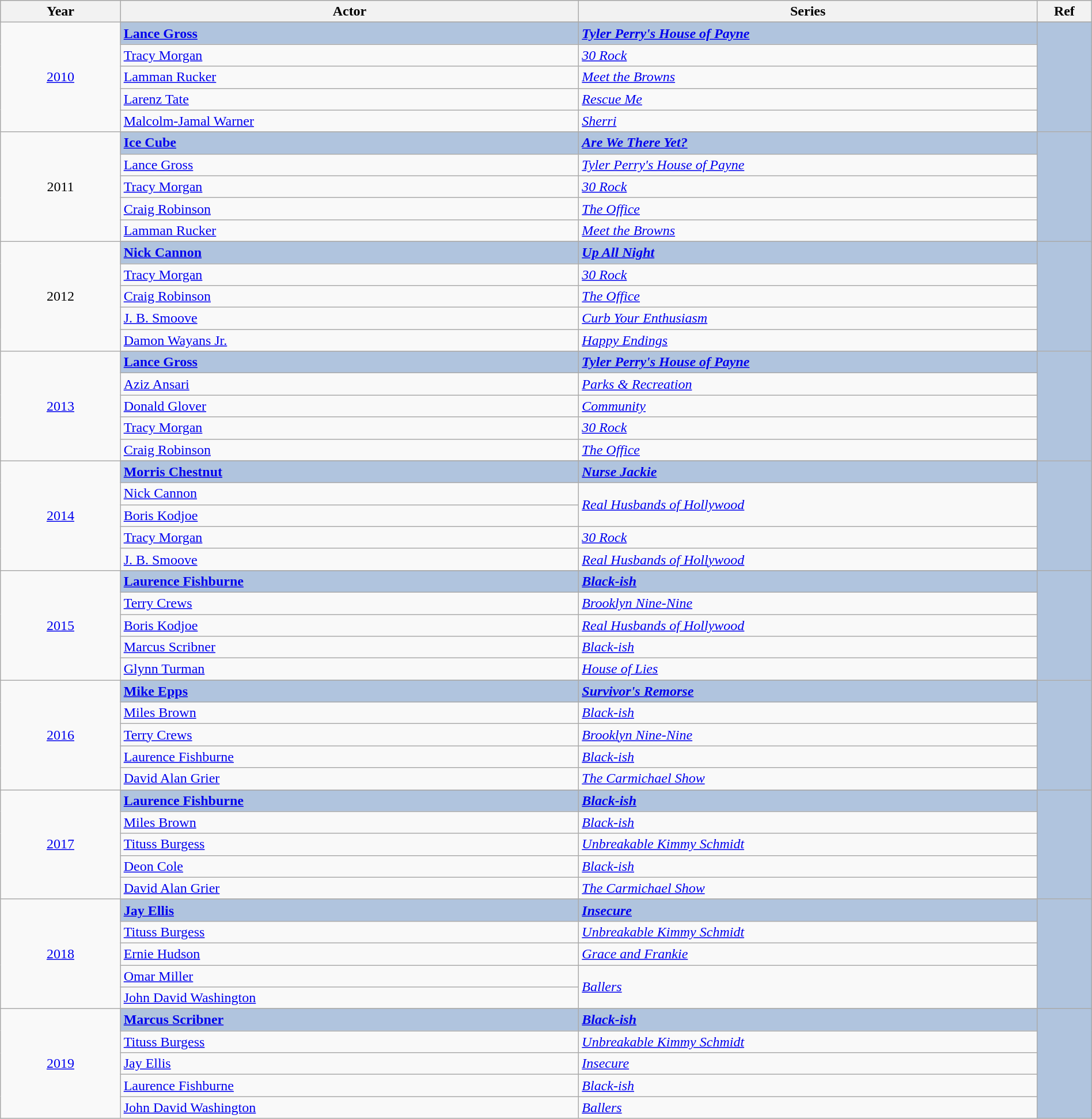<table class="wikitable" style="width:100%;">
<tr style="background:#bebebe;">
<th style="width:11%;">Year</th>
<th style="width:42%;">Actor</th>
<th style="width:42%;">Series</th>
<th style="width:5%;">Ref</th>
</tr>
<tr>
<td rowspan="6" align="center"><a href='#'>2010</a></td>
</tr>
<tr style="background:#B0C4DE">
<td><strong><a href='#'>Lance Gross</a></strong></td>
<td><strong><em><a href='#'>Tyler Perry's House of Payne</a></em></strong></td>
<td rowspan="6" align="center"></td>
</tr>
<tr>
<td><a href='#'>Tracy Morgan</a></td>
<td><em><a href='#'>30 Rock</a></em></td>
</tr>
<tr>
<td><a href='#'>Lamman Rucker</a></td>
<td><em><a href='#'>Meet the Browns</a></em></td>
</tr>
<tr>
<td><a href='#'>Larenz Tate</a></td>
<td><em><a href='#'>Rescue Me</a></em></td>
</tr>
<tr>
<td><a href='#'>Malcolm-Jamal Warner</a></td>
<td><em><a href='#'>Sherri</a></em></td>
</tr>
<tr>
<td rowspan="6" align="center">2011</td>
</tr>
<tr style="background:#B0C4DE">
<td><strong><a href='#'>Ice Cube</a></strong></td>
<td><strong><em><a href='#'>Are We There Yet?</a></em></strong></td>
<td rowspan="6" align="center"></td>
</tr>
<tr>
<td><a href='#'>Lance Gross</a></td>
<td><em><a href='#'>Tyler Perry's House of Payne</a></em></td>
</tr>
<tr>
<td><a href='#'>Tracy Morgan</a></td>
<td><em><a href='#'>30 Rock</a></em></td>
</tr>
<tr>
<td><a href='#'>Craig Robinson</a></td>
<td><em><a href='#'>The Office</a></em></td>
</tr>
<tr>
<td><a href='#'>Lamman Rucker</a></td>
<td><em><a href='#'>Meet the Browns</a></em></td>
</tr>
<tr>
<td rowspan="6" align="center">2012</td>
</tr>
<tr style="background:#B0C4DE">
<td><strong><a href='#'>Nick Cannon</a></strong></td>
<td><strong><em><a href='#'>Up All Night</a></em></strong></td>
<td rowspan="6" align="center"></td>
</tr>
<tr>
<td><a href='#'>Tracy Morgan</a></td>
<td><em><a href='#'>30 Rock</a></em></td>
</tr>
<tr>
<td><a href='#'>Craig Robinson</a></td>
<td><em><a href='#'>The Office</a></em></td>
</tr>
<tr>
<td><a href='#'>J. B. Smoove</a></td>
<td><em><a href='#'>Curb Your Enthusiasm</a></em></td>
</tr>
<tr>
<td><a href='#'>Damon Wayans Jr.</a></td>
<td><em><a href='#'>Happy Endings</a></em></td>
</tr>
<tr>
<td rowspan="6" align="center"><a href='#'>2013</a></td>
</tr>
<tr style="background:#B0C4DE">
<td><strong><a href='#'>Lance Gross</a></strong></td>
<td><strong><em><a href='#'>Tyler Perry's House of Payne</a></em></strong></td>
<td rowspan="6" align="center"></td>
</tr>
<tr>
<td><a href='#'>Aziz Ansari</a></td>
<td><em><a href='#'>Parks & Recreation</a></em></td>
</tr>
<tr>
<td><a href='#'>Donald Glover</a></td>
<td><em><a href='#'>Community</a></em></td>
</tr>
<tr>
<td><a href='#'>Tracy Morgan</a></td>
<td><em><a href='#'>30 Rock</a></em></td>
</tr>
<tr>
<td><a href='#'>Craig Robinson</a></td>
<td><em><a href='#'>The Office</a></em></td>
</tr>
<tr>
<td rowspan="6" align="center"><a href='#'>2014</a></td>
</tr>
<tr style="background:#B0C4DE">
<td><strong><a href='#'>Morris Chestnut</a></strong></td>
<td><strong><em><a href='#'>Nurse Jackie</a></em></strong></td>
<td rowspan="6" align="center"></td>
</tr>
<tr>
<td><a href='#'>Nick Cannon</a></td>
<td rowspan="2"><em><a href='#'>Real Husbands of Hollywood</a></em></td>
</tr>
<tr>
<td><a href='#'>Boris Kodjoe</a></td>
</tr>
<tr>
<td><a href='#'>Tracy Morgan</a></td>
<td><em><a href='#'>30 Rock</a></em></td>
</tr>
<tr>
<td><a href='#'>J. B. Smoove</a></td>
<td><em><a href='#'>Real Husbands of Hollywood</a></em></td>
</tr>
<tr>
<td rowspan="6" align="center"><a href='#'>2015</a></td>
</tr>
<tr style="background:#B0C4DE">
<td><strong><a href='#'>Laurence Fishburne</a></strong></td>
<td><strong><em><a href='#'>Black-ish</a></em></strong></td>
<td rowspan="6" align="center"></td>
</tr>
<tr>
<td><a href='#'>Terry Crews</a></td>
<td><em><a href='#'>Brooklyn Nine-Nine</a></em></td>
</tr>
<tr>
<td><a href='#'>Boris Kodjoe</a></td>
<td><em><a href='#'>Real Husbands of Hollywood</a></em></td>
</tr>
<tr>
<td><a href='#'>Marcus Scribner</a></td>
<td><em><a href='#'>Black-ish</a></em></td>
</tr>
<tr>
<td><a href='#'>Glynn Turman</a></td>
<td><em><a href='#'>House of Lies</a></em></td>
</tr>
<tr>
<td rowspan="6" align="center"><a href='#'>2016</a></td>
</tr>
<tr style="background:#B0C4DE">
<td><strong><a href='#'>Mike Epps</a></strong></td>
<td><strong><em><a href='#'>Survivor's Remorse</a></em></strong></td>
<td rowspan="6" align="center"></td>
</tr>
<tr>
<td><a href='#'>Miles Brown</a></td>
<td><em><a href='#'>Black-ish</a></em></td>
</tr>
<tr>
<td><a href='#'>Terry Crews</a></td>
<td><em><a href='#'>Brooklyn Nine-Nine</a></em></td>
</tr>
<tr>
<td><a href='#'>Laurence Fishburne</a></td>
<td><em><a href='#'>Black-ish</a></em></td>
</tr>
<tr>
<td><a href='#'>David Alan Grier</a></td>
<td><em><a href='#'>The Carmichael Show</a></em></td>
</tr>
<tr>
<td rowspan="6" align="center"><a href='#'>2017</a></td>
</tr>
<tr style="background:#B0C4DE">
<td><strong><a href='#'>Laurence Fishburne</a></strong></td>
<td><strong><em><a href='#'>Black-ish</a></em></strong></td>
<td rowspan="6" align="center"></td>
</tr>
<tr>
<td><a href='#'>Miles Brown</a></td>
<td><em><a href='#'>Black-ish</a></em></td>
</tr>
<tr>
<td><a href='#'>Tituss Burgess</a></td>
<td><em><a href='#'>Unbreakable Kimmy Schmidt</a></em></td>
</tr>
<tr>
<td><a href='#'>Deon Cole</a></td>
<td><em><a href='#'>Black-ish</a></em></td>
</tr>
<tr>
<td><a href='#'>David Alan Grier</a></td>
<td><em><a href='#'>The Carmichael Show</a></em></td>
</tr>
<tr>
<td rowspan="6" align="center"><a href='#'>2018</a></td>
</tr>
<tr style="background:#B0C4DE">
<td><strong><a href='#'>Jay Ellis</a></strong></td>
<td><strong><em><a href='#'>Insecure</a></em></strong></td>
<td rowspan="6" align="center"></td>
</tr>
<tr>
<td><a href='#'>Tituss Burgess</a></td>
<td><em><a href='#'>Unbreakable Kimmy Schmidt</a></em></td>
</tr>
<tr>
<td><a href='#'>Ernie Hudson</a></td>
<td><em><a href='#'>Grace and Frankie</a></em></td>
</tr>
<tr>
<td><a href='#'>Omar Miller</a></td>
<td rowspan="2"><em><a href='#'>Ballers</a></em></td>
</tr>
<tr>
<td><a href='#'>John David Washington</a></td>
</tr>
<tr>
<td rowspan="6" align="center"><a href='#'>2019</a></td>
</tr>
<tr style="background:#B0C4DE">
<td><strong><a href='#'>Marcus Scribner</a></strong></td>
<td><strong><em><a href='#'>Black-ish</a></em></strong></td>
<td rowspan="6" align="center"></td>
</tr>
<tr>
<td><a href='#'>Tituss Burgess</a></td>
<td><em><a href='#'>Unbreakable Kimmy Schmidt</a></em></td>
</tr>
<tr>
<td><a href='#'>Jay Ellis</a></td>
<td><em><a href='#'>Insecure</a></em></td>
</tr>
<tr>
<td><a href='#'>Laurence Fishburne</a></td>
<td><em><a href='#'>Black-ish</a></em></td>
</tr>
<tr>
<td><a href='#'>John David Washington</a></td>
<td><em><a href='#'>Ballers</a></em></td>
</tr>
</table>
